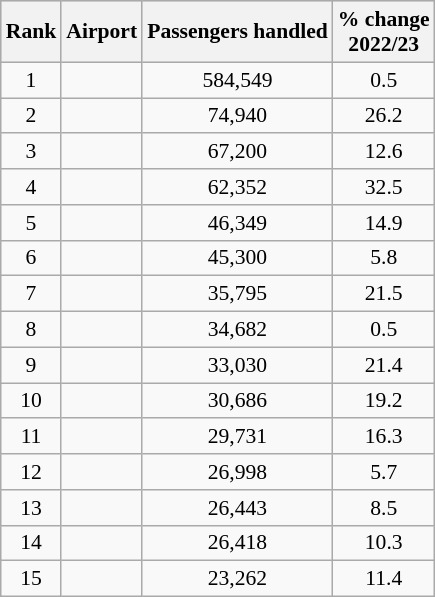<table class="wikitable sortable" style="font-size: 90%" width= align=>
<tr style="background:lightgrey;">
<th>Rank</th>
<th>Airport</th>
<th>Passengers handled</th>
<th>% change<br>2022/23</th>
</tr>
<tr>
<td align=center>1</td>
<td></td>
<td align=center>584,549</td>
<td align=center> 0.5</td>
</tr>
<tr>
<td align=center>2</td>
<td></td>
<td align=center>74,940</td>
<td align=center> 26.2</td>
</tr>
<tr>
<td align=center>3</td>
<td></td>
<td align=center>67,200</td>
<td align=center> 12.6</td>
</tr>
<tr>
<td align=center>4</td>
<td></td>
<td align=center>62,352</td>
<td align=center> 32.5</td>
</tr>
<tr>
<td align=center>5</td>
<td></td>
<td align=center>46,349</td>
<td align=center> 14.9</td>
</tr>
<tr>
<td align=center>6</td>
<td></td>
<td align=center>45,300</td>
<td align=center> 5.8</td>
</tr>
<tr>
<td align=center>7</td>
<td></td>
<td align=center>35,795</td>
<td align=center> 21.5</td>
</tr>
<tr>
<td align=center>8</td>
<td></td>
<td align=center>34,682</td>
<td align=center> 0.5</td>
</tr>
<tr>
<td align=center>9</td>
<td></td>
<td align=center>33,030</td>
<td align=center> 21.4</td>
</tr>
<tr>
<td align=center>10</td>
<td></td>
<td align=center>30,686</td>
<td align=center> 19.2</td>
</tr>
<tr>
<td align=center>11</td>
<td></td>
<td align=center>29,731</td>
<td align=center> 16.3</td>
</tr>
<tr>
<td align=center>12</td>
<td></td>
<td align=center>26,998</td>
<td align=center> 5.7</td>
</tr>
<tr>
<td align=center>13</td>
<td></td>
<td align=center>26,443</td>
<td align=center> 8.5</td>
</tr>
<tr>
<td align=center>14</td>
<td></td>
<td align=center>26,418</td>
<td align=center> 10.3</td>
</tr>
<tr>
<td align=center>15</td>
<td></td>
<td align=center>23,262</td>
<td align=center> 11.4</td>
</tr>
</table>
